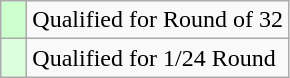<table class="wikitable">
<tr>
<td width="10px" bgcolor="#ccffcc"></td>
<td>Qualified for Round of 32</td>
</tr>
<tr>
<td width="10px" bgcolor="#ddffdd"></td>
<td>Qualified for 1/24 Round</td>
</tr>
</table>
